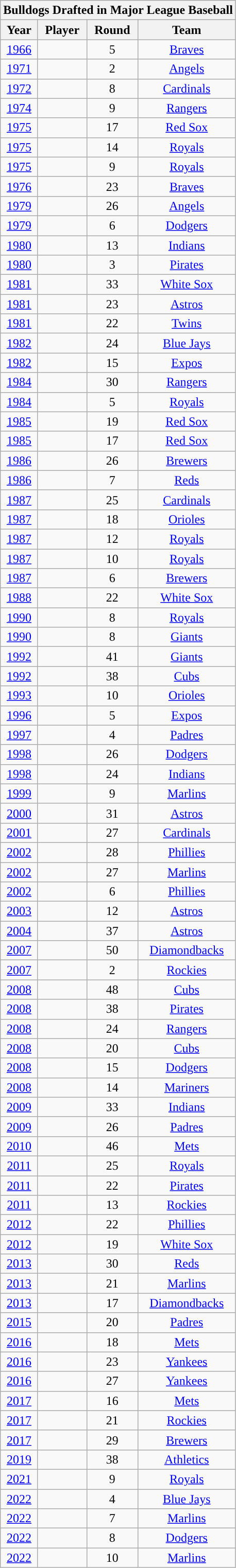<table class="wikitable sortable collapsible collapsed" style="text-align:center">
<tr>
<th colspan=4>Bulldogs Drafted in Major League Baseball</th>
</tr>
<tr>
<th>Year</th>
<th>Player</th>
<th>Round</th>
<th>Team</th>
</tr>
<tr>
<td><a href='#'>1966</a></td>
<td></td>
<td>5</td>
<td><a href='#'>Braves</a></td>
</tr>
<tr>
<td><a href='#'>1971</a></td>
<td></td>
<td>2</td>
<td><a href='#'>Angels</a></td>
</tr>
<tr>
<td><a href='#'>1972</a></td>
<td></td>
<td>8</td>
<td><a href='#'>Cardinals</a></td>
</tr>
<tr>
<td><a href='#'>1974</a></td>
<td></td>
<td>9</td>
<td><a href='#'>Rangers</a></td>
</tr>
<tr>
<td><a href='#'>1975</a></td>
<td></td>
<td>17</td>
<td><a href='#'>Red Sox</a></td>
</tr>
<tr>
<td><a href='#'>1975</a></td>
<td></td>
<td>14</td>
<td><a href='#'>Royals</a></td>
</tr>
<tr>
<td><a href='#'>1975</a></td>
<td></td>
<td>9</td>
<td><a href='#'>Royals</a></td>
</tr>
<tr>
<td><a href='#'>1976</a></td>
<td></td>
<td>23</td>
<td><a href='#'>Braves</a></td>
</tr>
<tr>
<td><a href='#'>1979</a></td>
<td></td>
<td>26</td>
<td><a href='#'>Angels</a></td>
</tr>
<tr>
<td><a href='#'>1979</a></td>
<td></td>
<td>6</td>
<td><a href='#'>Dodgers</a></td>
</tr>
<tr>
<td><a href='#'>1980</a></td>
<td></td>
<td>13</td>
<td><a href='#'>Indians</a></td>
</tr>
<tr>
<td><a href='#'>1980</a></td>
<td></td>
<td>3</td>
<td><a href='#'>Pirates</a></td>
</tr>
<tr>
<td><a href='#'>1981</a></td>
<td></td>
<td>33</td>
<td><a href='#'>White Sox</a></td>
</tr>
<tr>
<td><a href='#'>1981</a></td>
<td></td>
<td>23</td>
<td><a href='#'>Astros</a></td>
</tr>
<tr>
<td><a href='#'>1981</a></td>
<td></td>
<td>22</td>
<td><a href='#'>Twins</a></td>
</tr>
<tr>
<td><a href='#'>1982</a></td>
<td></td>
<td>24</td>
<td><a href='#'>Blue Jays</a></td>
</tr>
<tr>
<td><a href='#'>1982</a></td>
<td></td>
<td>15</td>
<td><a href='#'>Expos</a></td>
</tr>
<tr>
<td><a href='#'>1984</a></td>
<td></td>
<td>30</td>
<td><a href='#'>Rangers</a></td>
</tr>
<tr>
<td><a href='#'>1984</a></td>
<td></td>
<td>5</td>
<td><a href='#'>Royals</a></td>
</tr>
<tr>
<td><a href='#'>1985</a></td>
<td></td>
<td>19</td>
<td><a href='#'>Red Sox</a></td>
</tr>
<tr>
<td><a href='#'>1985</a></td>
<td></td>
<td>17</td>
<td><a href='#'>Red Sox</a></td>
</tr>
<tr>
<td><a href='#'>1986</a></td>
<td></td>
<td>26</td>
<td><a href='#'>Brewers</a></td>
</tr>
<tr>
<td><a href='#'>1986</a></td>
<td></td>
<td>7</td>
<td><a href='#'>Reds</a></td>
</tr>
<tr>
<td><a href='#'>1987</a></td>
<td></td>
<td>25</td>
<td><a href='#'>Cardinals</a></td>
</tr>
<tr>
<td><a href='#'>1987</a></td>
<td></td>
<td>18</td>
<td><a href='#'>Orioles</a></td>
</tr>
<tr>
<td><a href='#'>1987</a></td>
<td></td>
<td>12</td>
<td><a href='#'>Royals</a></td>
</tr>
<tr>
<td><a href='#'>1987</a></td>
<td></td>
<td>10</td>
<td><a href='#'>Royals</a></td>
</tr>
<tr>
<td><a href='#'>1987</a></td>
<td></td>
<td>6</td>
<td><a href='#'>Brewers</a></td>
</tr>
<tr>
<td><a href='#'>1988</a></td>
<td></td>
<td>22</td>
<td><a href='#'>White Sox</a></td>
</tr>
<tr>
<td><a href='#'>1990</a></td>
<td></td>
<td>8</td>
<td><a href='#'>Royals</a></td>
</tr>
<tr>
<td><a href='#'>1990</a></td>
<td></td>
<td>8</td>
<td><a href='#'>Giants</a></td>
</tr>
<tr>
<td><a href='#'>1992</a></td>
<td></td>
<td>41</td>
<td><a href='#'>Giants</a></td>
</tr>
<tr>
<td><a href='#'>1992</a></td>
<td></td>
<td>38</td>
<td><a href='#'>Cubs</a></td>
</tr>
<tr>
<td><a href='#'>1993</a></td>
<td></td>
<td>10</td>
<td><a href='#'>Orioles</a></td>
</tr>
<tr>
<td><a href='#'>1996</a></td>
<td></td>
<td>5</td>
<td><a href='#'>Expos</a></td>
</tr>
<tr>
<td><a href='#'>1997</a></td>
<td></td>
<td>4</td>
<td><a href='#'>Padres</a></td>
</tr>
<tr>
<td><a href='#'>1998</a></td>
<td></td>
<td>26</td>
<td><a href='#'>Dodgers</a></td>
</tr>
<tr>
<td><a href='#'>1998</a></td>
<td></td>
<td>24</td>
<td><a href='#'>Indians</a></td>
</tr>
<tr>
<td><a href='#'>1999</a></td>
<td></td>
<td>9</td>
<td><a href='#'>Marlins</a></td>
</tr>
<tr>
<td><a href='#'>2000</a></td>
<td></td>
<td>31</td>
<td><a href='#'>Astros</a></td>
</tr>
<tr>
<td><a href='#'>2001</a></td>
<td></td>
<td>27</td>
<td><a href='#'>Cardinals</a></td>
</tr>
<tr>
<td><a href='#'>2002</a></td>
<td></td>
<td>28</td>
<td><a href='#'>Phillies</a></td>
</tr>
<tr>
<td><a href='#'>2002</a></td>
<td></td>
<td>27</td>
<td><a href='#'>Marlins</a></td>
</tr>
<tr>
<td><a href='#'>2002</a></td>
<td></td>
<td>6</td>
<td><a href='#'>Phillies</a></td>
</tr>
<tr>
<td><a href='#'>2003</a></td>
<td></td>
<td>12</td>
<td><a href='#'>Astros</a></td>
</tr>
<tr>
<td><a href='#'>2004</a></td>
<td></td>
<td>37</td>
<td><a href='#'>Astros</a></td>
</tr>
<tr>
<td><a href='#'>2007</a></td>
<td></td>
<td>50</td>
<td><a href='#'>Diamondbacks</a></td>
</tr>
<tr>
<td><a href='#'>2007</a></td>
<td></td>
<td>2</td>
<td><a href='#'>Rockies</a></td>
</tr>
<tr>
<td><a href='#'>2008</a></td>
<td></td>
<td>48</td>
<td><a href='#'>Cubs</a></td>
</tr>
<tr>
<td><a href='#'>2008</a></td>
<td></td>
<td>38</td>
<td><a href='#'>Pirates</a></td>
</tr>
<tr>
<td><a href='#'>2008</a></td>
<td></td>
<td>24</td>
<td><a href='#'>Rangers</a></td>
</tr>
<tr>
<td><a href='#'>2008</a></td>
<td></td>
<td>20</td>
<td><a href='#'>Cubs</a></td>
</tr>
<tr>
<td><a href='#'>2008</a></td>
<td></td>
<td>15</td>
<td><a href='#'>Dodgers</a></td>
</tr>
<tr>
<td><a href='#'>2008</a></td>
<td></td>
<td>14</td>
<td><a href='#'>Mariners</a></td>
</tr>
<tr>
<td><a href='#'>2009</a></td>
<td></td>
<td>33</td>
<td><a href='#'>Indians</a></td>
</tr>
<tr>
<td><a href='#'>2009</a></td>
<td></td>
<td>26</td>
<td><a href='#'>Padres</a></td>
</tr>
<tr>
<td><a href='#'>2010</a></td>
<td></td>
<td>46</td>
<td><a href='#'>Mets</a></td>
</tr>
<tr>
<td><a href='#'>2011</a></td>
<td></td>
<td>25</td>
<td><a href='#'>Royals</a></td>
</tr>
<tr>
<td><a href='#'>2011</a></td>
<td></td>
<td>22</td>
<td><a href='#'>Pirates</a></td>
</tr>
<tr>
<td><a href='#'>2011</a></td>
<td></td>
<td>13</td>
<td><a href='#'>Rockies</a></td>
</tr>
<tr>
<td><a href='#'>2012</a></td>
<td></td>
<td>22</td>
<td><a href='#'>Phillies</a></td>
</tr>
<tr>
<td><a href='#'>2012</a></td>
<td></td>
<td>19</td>
<td><a href='#'>White Sox</a></td>
</tr>
<tr>
<td><a href='#'>2013</a></td>
<td></td>
<td>30</td>
<td><a href='#'>Reds</a></td>
</tr>
<tr>
<td><a href='#'>2013</a></td>
<td></td>
<td>21</td>
<td><a href='#'>Marlins</a></td>
</tr>
<tr>
<td><a href='#'>2013</a></td>
<td></td>
<td>17</td>
<td><a href='#'>Diamondbacks</a></td>
</tr>
<tr>
<td><a href='#'>2015</a></td>
<td></td>
<td>20</td>
<td><a href='#'>Padres</a></td>
</tr>
<tr>
<td><a href='#'>2016</a></td>
<td></td>
<td>18</td>
<td><a href='#'>Mets</a></td>
</tr>
<tr>
<td><a href='#'>2016</a></td>
<td></td>
<td>23</td>
<td><a href='#'>Yankees</a></td>
</tr>
<tr>
<td><a href='#'>2016</a></td>
<td></td>
<td>27</td>
<td><a href='#'>Yankees</a></td>
</tr>
<tr>
<td><a href='#'>2017</a></td>
<td></td>
<td>16</td>
<td><a href='#'>Mets</a></td>
</tr>
<tr>
<td><a href='#'>2017</a></td>
<td></td>
<td>21</td>
<td><a href='#'>Rockies</a></td>
</tr>
<tr>
<td><a href='#'>2017</a></td>
<td></td>
<td>29</td>
<td><a href='#'>Brewers</a></td>
</tr>
<tr>
<td><a href='#'>2019</a></td>
<td></td>
<td>38</td>
<td><a href='#'>Athletics</a></td>
</tr>
<tr>
<td><a href='#'>2021</a></td>
<td></td>
<td>9</td>
<td><a href='#'>Royals</a></td>
</tr>
<tr>
<td><a href='#'>2022</a></td>
<td></td>
<td>4</td>
<td><a href='#'>Blue Jays</a></td>
</tr>
<tr>
<td><a href='#'>2022</a></td>
<td></td>
<td>7</td>
<td><a href='#'>Marlins</a></td>
</tr>
<tr>
<td><a href='#'>2022</a></td>
<td></td>
<td>8</td>
<td><a href='#'>Dodgers</a></td>
</tr>
<tr>
<td><a href='#'>2022</a></td>
<td></td>
<td>10</td>
<td><a href='#'>Marlins</a></td>
</tr>
</table>
